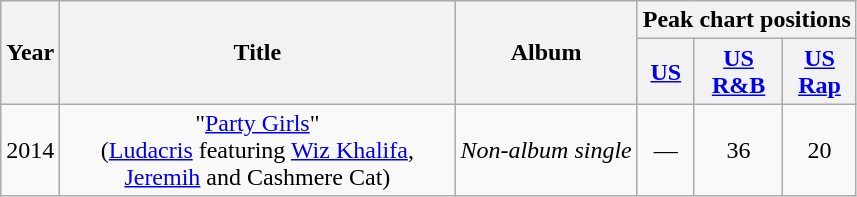<table class="wikitable plainrowheaders" style="text-align:center;">
<tr>
<th rowspan="2" scope="col">Year</th>
<th rowspan="2" scope="col" style="width:16em;">Title</th>
<th scope="col" rowspan="2">Album</th>
<th colspan="3">Peak chart positions</th>
</tr>
<tr>
<th><a href='#'>US</a></th>
<th><a href='#'>US<br>R&B</a></th>
<th><a href='#'>US<br>Rap</a></th>
</tr>
<tr>
<td>2014</td>
<td scope="row">"<a href='#'>Party Girls</a>"<br><span>(<a href='#'>Ludacris</a> featuring <a href='#'>Wiz Khalifa</a>, <a href='#'>Jeremih</a> and Cashmere Cat)</span></td>
<td><em>Non-album single</em></td>
<td>—</td>
<td>36</td>
<td>20</td>
</tr>
</table>
